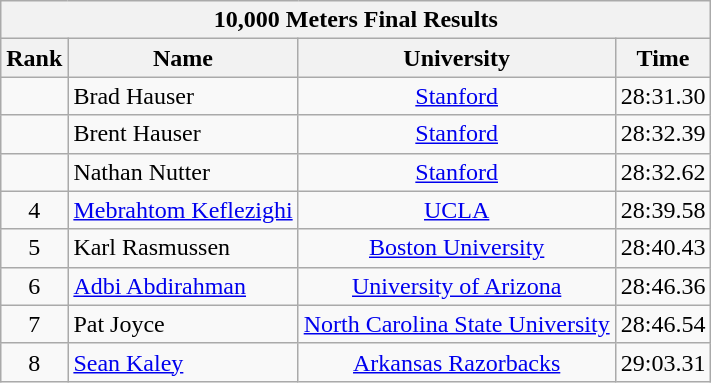<table class="wikitable sortable" style="text-align:center">
<tr>
<th colspan="4">10,000 Meters Final Results</th>
</tr>
<tr>
<th>Rank</th>
<th>Name</th>
<th>University</th>
<th>Time</th>
</tr>
<tr>
<td></td>
<td align=left>Brad Hauser</td>
<td><a href='#'>Stanford</a></td>
<td>28:31.30</td>
</tr>
<tr>
<td></td>
<td align=left>Brent Hauser</td>
<td><a href='#'>Stanford</a></td>
<td>28:32.39</td>
</tr>
<tr>
<td></td>
<td align=left>Nathan Nutter</td>
<td><a href='#'>Stanford</a></td>
<td>28:32.62</td>
</tr>
<tr>
<td>4</td>
<td align=left><a href='#'>Mebrahtom Keflezighi</a></td>
<td><a href='#'>UCLA</a></td>
<td>28:39.58</td>
</tr>
<tr>
<td>5</td>
<td align=left>Karl Rasmussen</td>
<td><a href='#'>Boston University</a></td>
<td>28:40.43</td>
</tr>
<tr>
<td>6</td>
<td align=left><a href='#'>Adbi Abdirahman</a></td>
<td><a href='#'>University of Arizona</a></td>
<td>28:46.36</td>
</tr>
<tr>
<td>7</td>
<td align=left>Pat Joyce</td>
<td><a href='#'>North Carolina State University</a></td>
<td>28:46.54</td>
</tr>
<tr>
<td>8</td>
<td align=left><a href='#'>Sean Kaley</a></td>
<td><a href='#'>Arkansas Razorbacks</a></td>
<td>29:03.31</td>
</tr>
</table>
